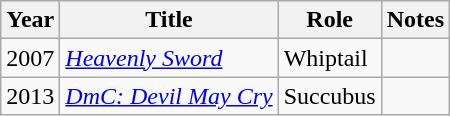<table class="wikitable sortable">
<tr>
<th>Year</th>
<th>Title</th>
<th>Role</th>
<th>Notes</th>
</tr>
<tr>
<td>2007</td>
<td><em><a href='#'>Heavenly Sword</a></em></td>
<td>Whiptail</td>
<td></td>
</tr>
<tr>
<td>2013</td>
<td><em><a href='#'>DmC: Devil May Cry</a></em></td>
<td>Succubus</td>
<td></td>
</tr>
</table>
